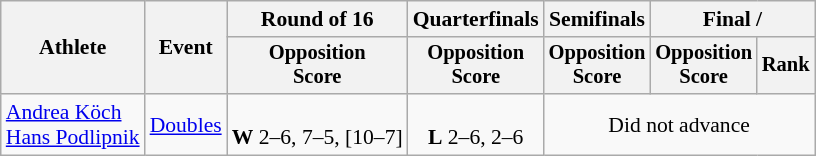<table class=wikitable style="font-size:90%">
<tr>
<th rowspan="2">Athlete</th>
<th rowspan="2">Event</th>
<th>Round of 16</th>
<th>Quarterfinals</th>
<th>Semifinals</th>
<th colspan=2>Final / </th>
</tr>
<tr style="font-size:95%">
<th>Opposition<br>Score</th>
<th>Opposition<br>Score</th>
<th>Opposition<br>Score</th>
<th>Opposition<br>Score</th>
<th>Rank</th>
</tr>
<tr align=center>
<td align=left><a href='#'>Andrea Köch</a><br><a href='#'>Hans Podlipnik</a></td>
<td><a href='#'>Doubles</a></td>
<td><br><strong>W</strong> 2–6, 7–5, [10–7]</td>
<td><br><strong>L</strong> 2–6, 2–6</td>
<td colspan=3>Did not advance</td>
</tr>
</table>
